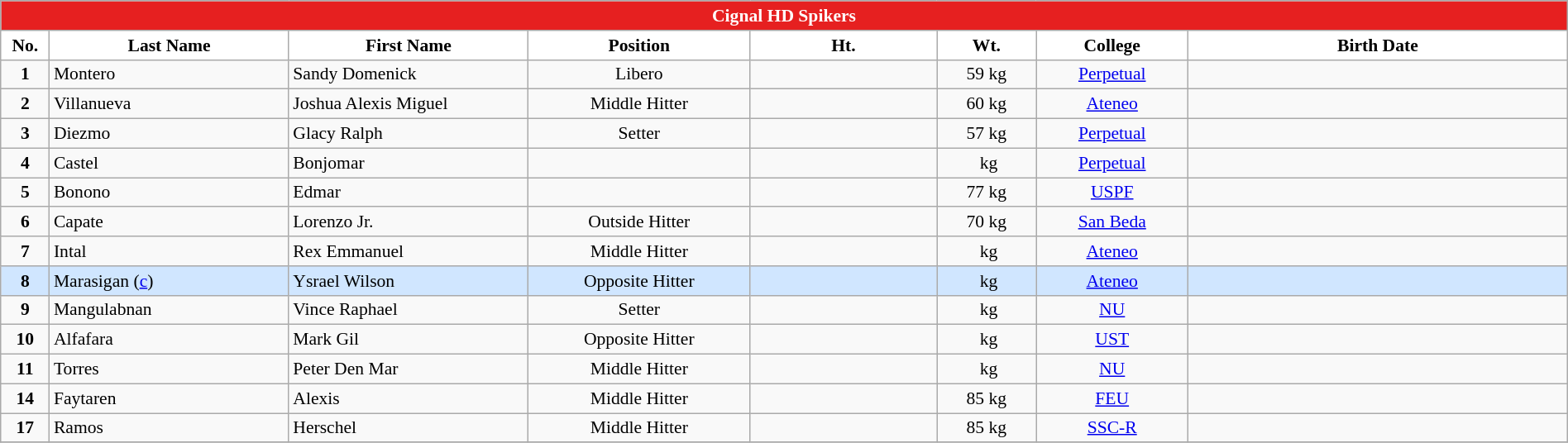<table class="wikitable" style="text-align:center; width: 100%; font-size:90%;">
<tr>
<th colspan="8" style= "background: #E62020; color: White; text-align: center;"><strong>Cignal HD Spikers</strong></th>
</tr>
<tr>
<th width=3px style="background: White; color: Black; text-align: center"><strong>No.</strong></th>
<th width=130px style="background: White; color: Black">Last Name</th>
<th width=130px style="background: White; color: Black">First Name</th>
<th width=120px style="background: White; color: Black">Position</th>
<th width=100px style="background: White; color: Black">Ht.</th>
<th width=50px style="background: White; color: Black">Wt.</th>
<th width=80px style="background: White; color: Black">College</th>
<th width=210px style="background: White; color: Black">Birth Date</th>
</tr>
<tr>
<td><strong>1</strong></td>
<td style="text-align: left">Montero</td>
<td style="text-align: left">Sandy Domenick</td>
<td>Libero</td>
<td></td>
<td>59 kg</td>
<td><a href='#'>Perpetual</a></td>
<td></td>
</tr>
<tr>
<td><strong>2</strong></td>
<td style="text-align: left">Villanueva</td>
<td style="text-align: left">Joshua Alexis Miguel</td>
<td>Middle Hitter</td>
<td></td>
<td>60 kg</td>
<td><a href='#'>Ateneo</a></td>
<td></td>
</tr>
<tr>
<td><strong>3</strong></td>
<td style="text-align: left">Diezmo</td>
<td style="text-align: left">Glacy Ralph</td>
<td>Setter</td>
<td></td>
<td>57 kg</td>
<td><a href='#'>Perpetual</a></td>
<td></td>
</tr>
<tr>
<td><strong>4</strong></td>
<td style="text-align: left">Castel</td>
<td style="text-align: left">Bonjomar</td>
<td></td>
<td></td>
<td> kg</td>
<td><a href='#'>Perpetual</a></td>
<td></td>
</tr>
<tr>
<td><strong>5</strong></td>
<td style="text-align: left">Bonono</td>
<td style="text-align: left">Edmar</td>
<td></td>
<td></td>
<td>77 kg</td>
<td><a href='#'>USPF</a></td>
<td></td>
</tr>
<tr>
<td><strong>6</strong></td>
<td style="text-align: left">Capate</td>
<td style="text-align: left">Lorenzo Jr.</td>
<td>Outside Hitter</td>
<td></td>
<td>70 kg</td>
<td><a href='#'>San Beda</a></td>
<td></td>
</tr>
<tr>
<td><strong>7</strong></td>
<td style="text-align: left">Intal</td>
<td style="text-align: left">Rex Emmanuel</td>
<td>Middle Hitter</td>
<td></td>
<td> kg</td>
<td><a href='#'>Ateneo</a></td>
<td></td>
</tr>
<tr bgcolor=#D0E6FF>
<td><strong>8</strong></td>
<td style="text-align: left">Marasigan (<a href='#'>c</a>)</td>
<td style="text-align: left">Ysrael Wilson</td>
<td>Opposite Hitter</td>
<td></td>
<td> kg</td>
<td><a href='#'>Ateneo</a></td>
<td></td>
</tr>
<tr>
<td><strong>9</strong></td>
<td style="text-align: left">Mangulabnan</td>
<td style="text-align: left">Vince Raphael</td>
<td>Setter</td>
<td></td>
<td> kg</td>
<td><a href='#'>NU</a></td>
<td></td>
</tr>
<tr>
<td><strong>10</strong></td>
<td style="text-align: left">Alfafara</td>
<td style="text-align: left">Mark Gil</td>
<td>Opposite Hitter</td>
<td></td>
<td> kg</td>
<td><a href='#'>UST</a></td>
<td></td>
</tr>
<tr>
<td><strong>11</strong></td>
<td style="text-align: left">Torres</td>
<td style="text-align: left">Peter Den Mar</td>
<td>Middle Hitter</td>
<td></td>
<td> kg</td>
<td><a href='#'>NU</a></td>
<td></td>
</tr>
<tr>
<td><strong>14</strong></td>
<td style="text-align: left">Faytaren</td>
<td style="text-align: left">Alexis</td>
<td>Middle Hitter</td>
<td></td>
<td>85 kg</td>
<td><a href='#'>FEU</a></td>
<td></td>
</tr>
<tr>
<td><strong>17</strong></td>
<td style="text-align: left">Ramos</td>
<td style="text-align: left">Herschel</td>
<td>Middle Hitter</td>
<td></td>
<td>85 kg</td>
<td><a href='#'>SSC-R</a></td>
<td></td>
</tr>
<tr>
</tr>
</table>
